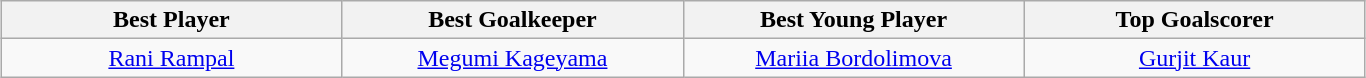<table class=wikitable style="text-align:center; margin:auto">
<tr>
<th style="width: 220px;">Best Player</th>
<th style="width: 220px;">Best Goalkeeper</th>
<th style="width: 220px;">Best Young Player</th>
<th style="width: 220px;">Top Goalscorer</th>
</tr>
<tr>
<td> <a href='#'>Rani Rampal</a></td>
<td> <a href='#'>Megumi Kageyama</a></td>
<td> <a href='#'>Mariia Bordolimova</a></td>
<td> <a href='#'>Gurjit Kaur</a></td>
</tr>
</table>
